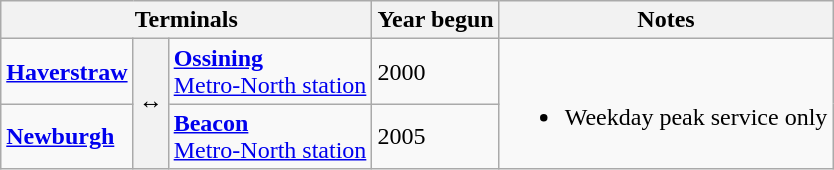<table class="wikitable">
<tr>
<th colspan="3">Terminals</th>
<th>Year begun</th>
<th>Notes</th>
</tr>
<tr>
<td><strong><a href='#'>Haverstraw</a></strong></td>
<th rowspan="2"><span>↔</span></th>
<td><strong><a href='#'>Ossining</a></strong><br><a href='#'>Metro-North station</a></td>
<td>2000</td>
<td rowspan="2"><br><ul><li>Weekday peak service only</li></ul></td>
</tr>
<tr>
<td><strong><a href='#'>Newburgh</a></strong></td>
<td><strong><a href='#'>Beacon</a></strong><br><a href='#'>Metro-North station</a></td>
<td>2005</td>
</tr>
</table>
